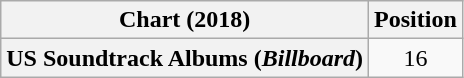<table class="wikitable plainrowheaders" style="text-align:center;">
<tr>
<th scope="col">Chart (2018)</th>
<th scope="col">Position</th>
</tr>
<tr>
<th scope="row">US Soundtrack Albums (<em>Billboard</em>)</th>
<td>16</td>
</tr>
</table>
